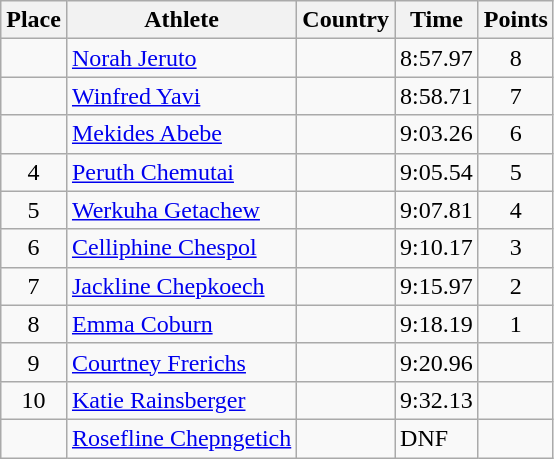<table class="wikitable">
<tr>
<th>Place</th>
<th>Athlete</th>
<th>Country</th>
<th>Time</th>
<th>Points</th>
</tr>
<tr>
<td align=center></td>
<td><a href='#'>Norah Jeruto</a></td>
<td></td>
<td>8:57.97</td>
<td align=center>8</td>
</tr>
<tr>
<td align=center></td>
<td><a href='#'>Winfred Yavi</a></td>
<td></td>
<td>8:58.71</td>
<td align=center>7</td>
</tr>
<tr>
<td align=center></td>
<td><a href='#'>Mekides Abebe</a></td>
<td></td>
<td>9:03.26</td>
<td align=center>6</td>
</tr>
<tr>
<td align=center>4</td>
<td><a href='#'>Peruth Chemutai</a></td>
<td></td>
<td>9:05.54</td>
<td align=center>5</td>
</tr>
<tr>
<td align=center>5</td>
<td><a href='#'>Werkuha Getachew</a></td>
<td></td>
<td>9:07.81</td>
<td align=center>4</td>
</tr>
<tr>
<td align=center>6</td>
<td><a href='#'>Celliphine Chespol</a></td>
<td></td>
<td>9:10.17</td>
<td align=center>3</td>
</tr>
<tr>
<td align=center>7</td>
<td><a href='#'>Jackline Chepkoech</a></td>
<td></td>
<td>9:15.97</td>
<td align=center>2</td>
</tr>
<tr>
<td align=center>8</td>
<td><a href='#'>Emma Coburn</a></td>
<td></td>
<td>9:18.19</td>
<td align=center>1</td>
</tr>
<tr>
<td align=center>9</td>
<td><a href='#'>Courtney Frerichs</a></td>
<td></td>
<td>9:20.96</td>
<td align=center></td>
</tr>
<tr>
<td align=center>10</td>
<td><a href='#'>Katie Rainsberger</a></td>
<td></td>
<td>9:32.13</td>
<td align=center></td>
</tr>
<tr>
<td align=center></td>
<td><a href='#'>Rosefline Chepngetich</a></td>
<td></td>
<td>DNF</td>
<td align=center></td>
</tr>
</table>
